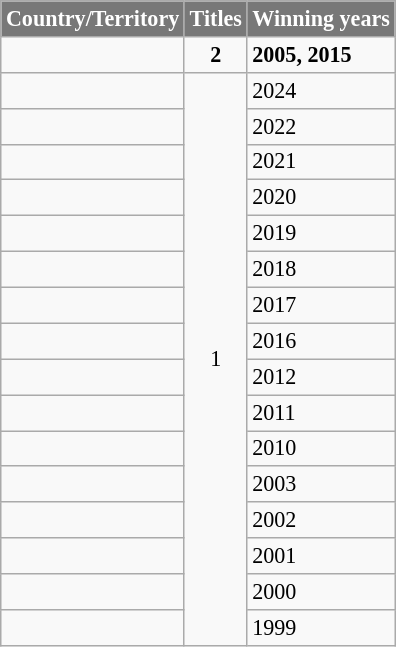<table class="wikitable sortable" style="font-size: 92%;">
<tr>
<th style="background-color:#787878;color:#FFFFFF;">Country/Territory</th>
<th style="background-color:#787878;color:#FFFFFF;">Titles</th>
<th style="background-color:#787878;color:#FFFFFF;">Winning years</th>
</tr>
<tr>
<td><strong></strong></td>
<td rowspan="1" align="center"><strong>2</strong></td>
<td><strong>2005, 2015</strong></td>
</tr>
<tr>
<td></td>
<td rowspan="16" align="center">1</td>
<td>2024</td>
</tr>
<tr>
<td></td>
<td>2022</td>
</tr>
<tr>
<td></td>
<td>2021</td>
</tr>
<tr>
<td></td>
<td>2020</td>
</tr>
<tr>
<td></td>
<td>2019</td>
</tr>
<tr>
<td></td>
<td>2018</td>
</tr>
<tr>
<td></td>
<td>2017</td>
</tr>
<tr>
<td></td>
<td>2016</td>
</tr>
<tr>
<td></td>
<td>2012</td>
</tr>
<tr>
<td></td>
<td>2011</td>
</tr>
<tr>
<td></td>
<td>2010</td>
</tr>
<tr>
<td></td>
<td>2003</td>
</tr>
<tr>
<td></td>
<td>2002</td>
</tr>
<tr>
<td></td>
<td>2001</td>
</tr>
<tr>
<td></td>
<td>2000</td>
</tr>
<tr>
<td></td>
<td>1999</td>
</tr>
</table>
